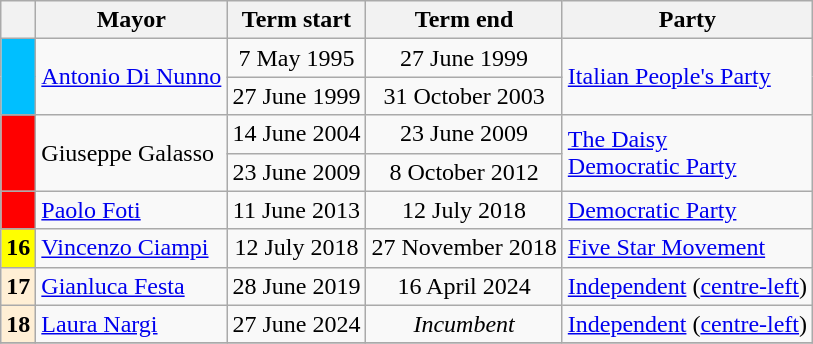<table class="wikitable">
<tr>
<th class=unsortable> </th>
<th>Mayor</th>
<th>Term start</th>
<th>Term end</th>
<th>Party</th>
</tr>
<tr>
<th rowspan=2 style="background:#00BFFF;"></th>
<td rowspan=2><a href='#'>Antonio Di Nunno</a></td>
<td align=center>7 May 1995</td>
<td align=center>27 June 1999</td>
<td rowspan=2><a href='#'>Italian People's Party</a></td>
</tr>
<tr>
<td align=center>27 June 1999</td>
<td align=center>31 October 2003</td>
</tr>
<tr>
<th rowspan=2 style="background:#FF0000;"></th>
<td rowspan=2>Giuseppe Galasso</td>
<td align=center>14 June 2004</td>
<td align=center>23 June 2009</td>
<td rowspan=2><a href='#'>The Daisy</a><br><a href='#'>Democratic Party</a></td>
</tr>
<tr>
<td align=center>23 June 2009</td>
<td align=center>8 October 2012</td>
</tr>
<tr>
<th style="background:#FF0000;"></th>
<td><a href='#'>Paolo Foti</a></td>
<td align=center>11 June 2013</td>
<td align=center>12 July 2018</td>
<td><a href='#'>Democratic Party</a></td>
</tr>
<tr>
<th style="background:#FFFF00;">16</th>
<td><a href='#'>Vincenzo Ciampi</a></td>
<td align=center>12 July 2018</td>
<td align=center>27 November 2018</td>
<td><a href='#'>Five Star Movement</a></td>
</tr>
<tr>
<th style="background:#FFEFD5;">17</th>
<td><a href='#'>Gianluca Festa</a></td>
<td align=center>28 June 2019</td>
<td align=center>16 April 2024</td>
<td><a href='#'>Independent</a> (<a href='#'>centre-left</a>)</td>
</tr>
<tr>
<th style="background:#FFEFD5;">18</th>
<td><a href='#'>Laura Nargi</a></td>
<td align=center>27 June 2024</td>
<td align=center><em>Incumbent</em></td>
<td><a href='#'>Independent</a> (<a href='#'>centre-left</a>)</td>
</tr>
<tr>
</tr>
</table>
